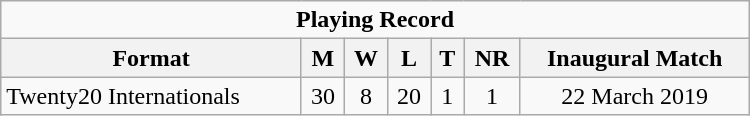<table class="wikitable" style="text-align: center; width: 500px;">
<tr>
<td colspan=7 align="center"><strong>Playing Record</strong></td>
</tr>
<tr>
<th>Format</th>
<th>M</th>
<th>W</th>
<th>L</th>
<th>T</th>
<th>NR</th>
<th>Inaugural Match</th>
</tr>
<tr>
<td align="left">Twenty20 Internationals</td>
<td>30</td>
<td>8</td>
<td>20</td>
<td>1</td>
<td>1</td>
<td>22 March 2019</td>
</tr>
</table>
